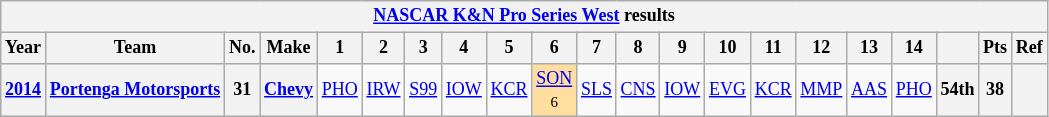<table class="wikitable" style="text-align:center; font-size:75%">
<tr>
<th colspan=23><a href='#'>NASCAR K&N Pro Series West</a> results</th>
</tr>
<tr>
<th>Year</th>
<th>Team</th>
<th>No.</th>
<th>Make</th>
<th>1</th>
<th>2</th>
<th>3</th>
<th>4</th>
<th>5</th>
<th>6</th>
<th>7</th>
<th>8</th>
<th>9</th>
<th>10</th>
<th>11</th>
<th>12</th>
<th>13</th>
<th>14</th>
<th></th>
<th>Pts</th>
<th>Ref</th>
</tr>
<tr>
<th><a href='#'>2014</a></th>
<th><a href='#'>Portenga Motorsports</a></th>
<th>31</th>
<th><a href='#'>Chevy</a></th>
<td><a href='#'>PHO</a></td>
<td><a href='#'>IRW</a></td>
<td><a href='#'>S99</a></td>
<td><a href='#'>IOW</a></td>
<td><a href='#'>KCR</a></td>
<td style="background:#FFDF9F;"><a href='#'>SON</a><br><small>6</small></td>
<td><a href='#'>SLS</a></td>
<td><a href='#'>CNS</a></td>
<td><a href='#'>IOW</a></td>
<td><a href='#'>EVG</a></td>
<td><a href='#'>KCR</a></td>
<td><a href='#'>MMP</a></td>
<td><a href='#'>AAS</a></td>
<td><a href='#'>PHO</a></td>
<th>54th</th>
<th>38</th>
<th></th>
</tr>
</table>
